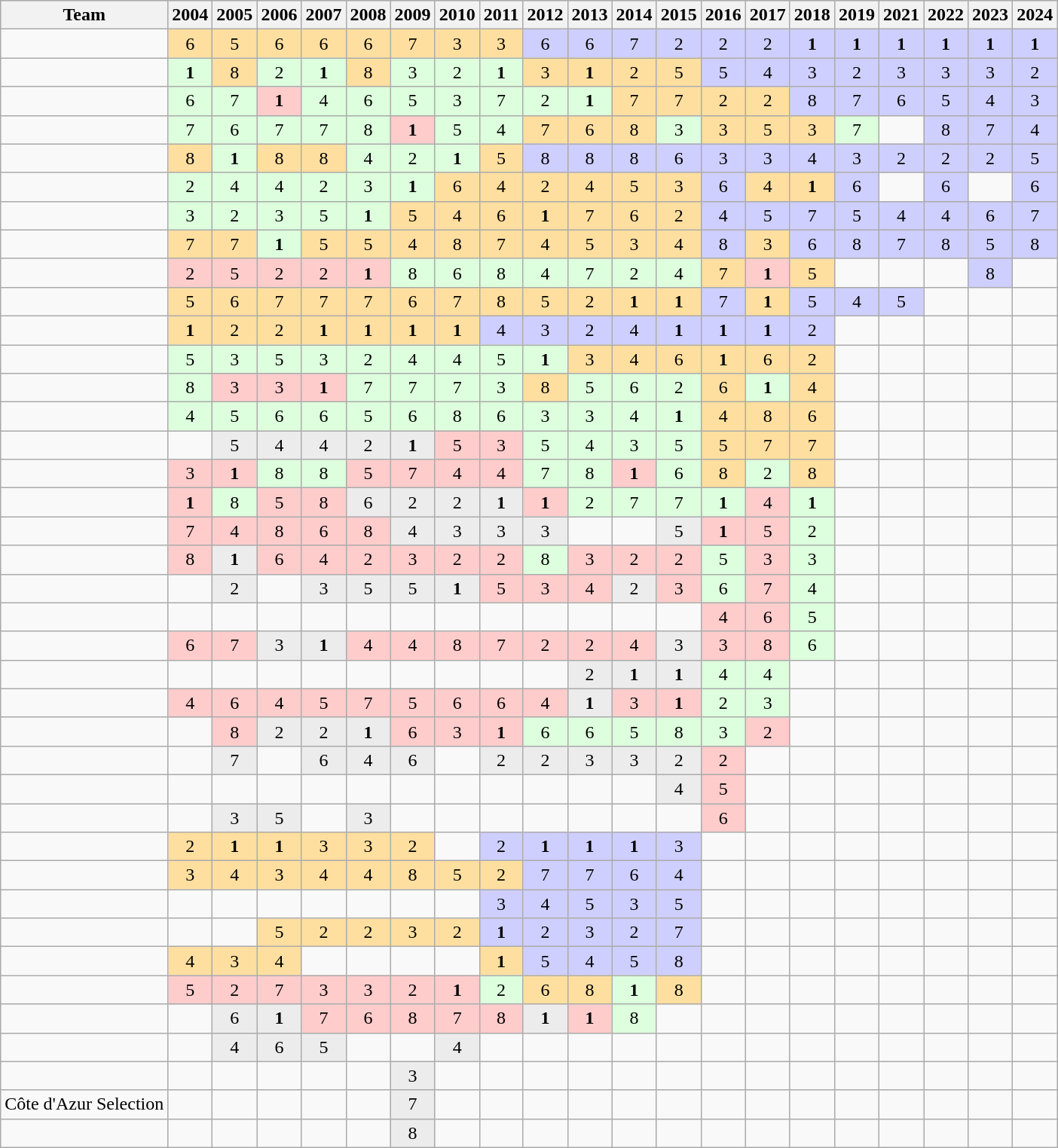<table class="wikitable">
<tr align="center" bgcolor="#dfdfdf">
<th>Team</th>
<th>2004</th>
<th>2005</th>
<th>2006</th>
<th>2007</th>
<th>2008</th>
<th>2009</th>
<th>2010</th>
<th>2011</th>
<th>2012</th>
<th>2013</th>
<th>2014</th>
<th>2015</th>
<th>2016</th>
<th>2017</th>
<th>2018</th>
<th>2019</th>
<th>2021</th>
<th>2022</th>
<th>2023</th>
<th>2024</th>
</tr>
<tr align="center">
<td align="left"></td>
<td bgcolor="#ffdf9f">6</td>
<td bgcolor="#ffdf9f">5</td>
<td bgcolor="#ffdf9f">6</td>
<td bgcolor="#ffdf9f">6</td>
<td bgcolor="#ffdf9f">6</td>
<td bgcolor="#ffdf9f">7</td>
<td bgcolor="#ffdf9f">3</td>
<td bgcolor="#ffdf9f">3</td>
<td bgcolor="#CFCFFF">6</td>
<td bgcolor="#CFCFFF">6</td>
<td bgcolor="#CFCFFF">7</td>
<td bgcolor="#CFCFFF">2</td>
<td bgcolor="#CFCFFF">2</td>
<td bgcolor="#CFCFFF">2</td>
<td bgcolor="#CFCFFF"><strong>1</strong></td>
<td bgcolor="#CFCFFF"><strong>1</strong></td>
<td bgcolor="#CFCFFF"><strong>1</strong></td>
<td bgcolor="#CFCFFF"><strong>1</strong></td>
<td bgcolor="#CFCFFF"><strong>1</strong></td>
<td bgcolor="#CFCFFF"><strong>1</strong></td>
</tr>
<tr align="center">
<td align="left"></td>
<td bgcolor="#ddffdd"><strong>1</strong></td>
<td bgcolor="#ffdf9f">8</td>
<td bgcolor="#ddffdd">2</td>
<td bgcolor="#ddffdd"><strong>1</strong></td>
<td bgcolor="#ffdf9f">8</td>
<td bgcolor="#ddffdd">3</td>
<td bgcolor="#ddffdd">2</td>
<td bgcolor="#ddffdd"><strong>1</strong></td>
<td bgcolor="#ffdf9f">3</td>
<td bgcolor="#ffdf9f"><strong>1</strong></td>
<td bgcolor="#ffdf9f">2</td>
<td bgcolor="#ffdf9f">5</td>
<td bgcolor="#CFCFFF">5</td>
<td bgcolor="#CFCFFF">4</td>
<td bgcolor="#CFCFFF">3</td>
<td bgcolor="#CFCFFF">2</td>
<td bgcolor="#CFCFFF">3</td>
<td bgcolor="#CFCFFF">3</td>
<td bgcolor="#CFCFFF">3</td>
<td bgcolor="#CFCFFF">2</td>
</tr>
<tr align="center">
<td align="left"></td>
<td bgcolor="#ddffdd">6</td>
<td bgcolor="#ddffdd">7</td>
<td bgcolor="#ffcccc"><strong>1</strong></td>
<td bgcolor="#ddffdd">4</td>
<td bgcolor="#ddffdd">6</td>
<td bgcolor="#ddffdd">5</td>
<td bgcolor="#ddffdd">3</td>
<td bgcolor="#ddffdd">7</td>
<td bgcolor="#ddffdd">2</td>
<td bgcolor="#ddffdd"><strong>1</strong></td>
<td bgcolor="#ffdf9f">7</td>
<td bgcolor="#ffdf9f">7</td>
<td bgcolor="#ffdf9f">2</td>
<td bgcolor="#ffdf9f">2</td>
<td bgcolor="#CFCFFF">8</td>
<td bgcolor="#CFCFFF">7</td>
<td bgcolor="#CFCFFF">6</td>
<td bgcolor="#CFCFFF">5</td>
<td bgcolor="#CFCFFF">4</td>
<td bgcolor="#CFCFFF">3</td>
</tr>
<tr align="center">
<td align="left"></td>
<td bgcolor="#ddffdd">7</td>
<td bgcolor="#ddffdd">6</td>
<td bgcolor="#ddffdd">7</td>
<td bgcolor="#ddffdd">7</td>
<td bgcolor="#ddffdd">8</td>
<td bgcolor="#ffcccc"><strong>1</strong></td>
<td bgcolor="#ddffdd">5</td>
<td bgcolor="#ddffdd">4</td>
<td bgcolor="#ffdf9f">7</td>
<td bgcolor="#ffdf9f">6</td>
<td bgcolor="#ffdf9f">8</td>
<td bgcolor="#ddffdd">3</td>
<td bgcolor="#ffdf9f">3</td>
<td bgcolor="#ffdf9f">5</td>
<td bgcolor="#ffdf9f">3</td>
<td bgcolor="#ddffdd">7</td>
<td></td>
<td bgcolor="#CFCFFF">8</td>
<td bgcolor="#CFCFFF">7</td>
<td bgcolor="#CFCFFF">4</td>
</tr>
<tr align="center">
<td align="left"></td>
<td bgcolor="#ffdf9f">8</td>
<td bgcolor="#ddffdd"><strong>1</strong></td>
<td bgcolor="#ffdf9f">8</td>
<td bgcolor="#ffdf9f">8</td>
<td bgcolor="#ddffdd">4</td>
<td bgcolor="#ddffdd">2</td>
<td bgcolor="#ddffdd"><strong>1</strong></td>
<td bgcolor="#ffdf9f">5</td>
<td bgcolor="#CFCFFF">8</td>
<td bgcolor="#CFCFFF">8</td>
<td bgcolor="#CFCFFF">8</td>
<td bgcolor="#CFCFFF">6</td>
<td bgcolor="#CFCFFF">3</td>
<td bgcolor="#CFCFFF">3</td>
<td bgcolor="#CFCFFF">4</td>
<td bgcolor="#CFCFFF">3</td>
<td bgcolor="#CFCFFF">2</td>
<td bgcolor="#CFCFFF">2</td>
<td bgcolor="#CFCFFF">2</td>
<td bgcolor="#CFCFFF">5</td>
</tr>
<tr align="center">
<td align="left"></td>
<td bgcolor="#ddffdd">2</td>
<td bgcolor="#ddffdd">4</td>
<td bgcolor="#ddffdd">4</td>
<td bgcolor="#ddffdd">2</td>
<td bgcolor="#ddffdd">3</td>
<td bgcolor="#ddffdd"><strong>1</strong></td>
<td bgcolor="#ffdf9f">6</td>
<td bgcolor="#ffdf9f">4</td>
<td bgcolor="#ffdf9f">2</td>
<td bgcolor="#ffdf9f">4</td>
<td bgcolor="#ffdf9f">5</td>
<td bgcolor="#ffdf9f">3</td>
<td bgcolor="#CFCFFF">6</td>
<td bgcolor="#ffdf9f">4</td>
<td bgcolor="#ffdf9f"><strong>1</strong></td>
<td bgcolor="#CFCFFF">6</td>
<td></td>
<td bgcolor="#CFCFFF">6</td>
<td></td>
<td bgcolor="#CFCFFF">6</td>
</tr>
<tr align="center">
<td align="left"></td>
<td bgcolor="#ddffdd">3</td>
<td bgcolor="#ddffdd">2</td>
<td bgcolor="#ddffdd">3</td>
<td bgcolor="#ddffdd">5</td>
<td bgcolor="#ddffdd"><strong>1</strong></td>
<td bgcolor="#ffdf9f">5</td>
<td bgcolor="#ffdf9f">4</td>
<td bgcolor="#ffdf9f">6</td>
<td bgcolor="#ffdf9f"><strong>1</strong></td>
<td bgcolor="#ffdf9f">7</td>
<td bgcolor="#ffdf9f">6</td>
<td bgcolor="#ffdf9f">2</td>
<td bgcolor="#CFCFFF">4</td>
<td bgcolor="#CFCFFF">5</td>
<td bgcolor="#CFCFFF">7</td>
<td bgcolor="#CFCFFF">5</td>
<td bgcolor="#CFCFFF">4</td>
<td bgcolor="#CFCFFF">4</td>
<td bgcolor="#CFCFFF">6</td>
<td bgcolor="#CFCFFF">7</td>
</tr>
<tr align="center">
<td align="left"></td>
<td bgcolor="#ffdf9f">7</td>
<td bgcolor="#ffdf9f">7</td>
<td bgcolor="#ddffdd"><strong>1</strong></td>
<td bgcolor="#ffdf9f">5</td>
<td bgcolor="#ffdf9f">5</td>
<td bgcolor="#ffdf9f">4</td>
<td bgcolor="#ffdf9f">8</td>
<td bgcolor="#ffdf9f">7</td>
<td bgcolor="#ffdf9f">4</td>
<td bgcolor="#ffdf9f">5</td>
<td bgcolor="#ffdf9f">3</td>
<td bgcolor="#ffdf9f">4</td>
<td bgcolor="#CFCFFF">8</td>
<td bgcolor="#ffdf9f">3</td>
<td bgcolor="#CFCFFF">6</td>
<td bgcolor="#CFCFFF">8</td>
<td bgcolor="#CFCFFF">7</td>
<td bgcolor="#CFCFFF">8</td>
<td bgcolor="#CFCFFF">5</td>
<td bgcolor="#CFCFFF">8</td>
</tr>
<tr align="center">
<td align="left"></td>
<td bgcolor="#ffcccc">2</td>
<td bgcolor="#ffcccc">5</td>
<td bgcolor="#ffcccc">2</td>
<td bgcolor="#ffcccc">2</td>
<td bgcolor="#ffcccc"><strong>1</strong></td>
<td bgcolor="#ddffdd">8</td>
<td bgcolor="#ddffdd">6</td>
<td bgcolor="#ddffdd">8</td>
<td bgcolor="#ddffdd">4</td>
<td bgcolor="#ddffdd">7</td>
<td bgcolor="#ddffdd">2</td>
<td bgcolor="#ddffdd">4</td>
<td bgcolor="#ffdf9f">7</td>
<td bgcolor="#ffcccc"><strong>1</strong></td>
<td bgcolor="#ffdf9f">5</td>
<td></td>
<td></td>
<td></td>
<td bgcolor="#CFCFFF">8</td>
<td></td>
</tr>
<tr align="center">
<td align="left"></td>
<td bgcolor="#ffdf9f">5</td>
<td bgcolor="#ffdf9f">6</td>
<td bgcolor="#ffdf9f">7</td>
<td bgcolor="#ffdf9f">7</td>
<td bgcolor="#ffdf9f">7</td>
<td bgcolor="#ffdf9f">6</td>
<td bgcolor="#ffdf9f">7</td>
<td bgcolor="#ffdf9f">8</td>
<td bgcolor="#ffdf9f">5</td>
<td bgcolor="#ffdf9f">2</td>
<td bgcolor="#ffdf9f"><strong>1</strong></td>
<td bgcolor="#ffdf9f"><strong>1</strong></td>
<td bgcolor="#CFCFFF">7</td>
<td bgcolor="#ffdf9f"><strong>1</strong></td>
<td bgcolor="#CFCFFF">5</td>
<td bgcolor="#CFCFFF">4</td>
<td bgcolor="#CFCFFF">5</td>
<td></td>
<td></td>
<td></td>
</tr>
<tr align="center">
<td align="left"></td>
<td bgcolor="#ffdf9f"><strong>1</strong></td>
<td bgcolor="#ffdf9f">2</td>
<td bgcolor="#ffdf9f">2</td>
<td bgcolor="#ffdf9f"><strong>1</strong></td>
<td bgcolor="#ffdf9f"><strong>1</strong></td>
<td bgcolor="#ffdf9f"><strong>1</strong></td>
<td bgcolor="#ffdf9f"><strong>1</strong></td>
<td bgcolor="#CFCFFF">4</td>
<td bgcolor="#CFCFFF">3</td>
<td bgcolor="#CFCFFF">2</td>
<td bgcolor="#CFCFFF">4</td>
<td bgcolor="#CFCFFF"><strong>1</strong></td>
<td bgcolor="#CFCFFF"><strong>1</strong></td>
<td bgcolor="#CFCFFF"><strong>1</strong></td>
<td bgcolor="#CFCFFF">2</td>
<td></td>
<td></td>
<td></td>
<td></td>
<td></td>
</tr>
<tr align="center">
<td align="left"></td>
<td bgcolor="#ddffdd">5</td>
<td bgcolor="#ddffdd">3</td>
<td bgcolor="#ddffdd">5</td>
<td bgcolor="#ddffdd">3</td>
<td bgcolor="#ddffdd">2</td>
<td bgcolor="#ddffdd">4</td>
<td bgcolor="#ddffdd">4</td>
<td bgcolor="#ddffdd">5</td>
<td bgcolor="#ddffdd"><strong>1</strong></td>
<td bgcolor="#ffdf9f">3</td>
<td bgcolor="#ffdf9f">4</td>
<td bgcolor="#ffdf9f">6</td>
<td bgcolor="#ffdf9f"><strong>1</strong></td>
<td bgcolor="#ffdf9f">6</td>
<td bgcolor="#ffdf9f">2</td>
<td></td>
<td></td>
<td></td>
<td></td>
<td></td>
</tr>
<tr align="center">
<td align="left"></td>
<td bgcolor="#ddffdd">8</td>
<td bgcolor="#ffcccc">3</td>
<td bgcolor="#ffcccc">3</td>
<td bgcolor="#ffcccc"><strong>1</strong></td>
<td bgcolor="#ddffdd">7</td>
<td bgcolor="#ddffdd">7</td>
<td bgcolor="#ddffdd">7</td>
<td bgcolor="#ddffdd">3</td>
<td bgcolor="#ffdf9f">8</td>
<td bgcolor="#ddffdd">5</td>
<td bgcolor="#ddffdd">6</td>
<td bgcolor="#ddffdd">2</td>
<td bgcolor="#ffdf9f">6</td>
<td bgcolor="#ddffdd"><strong>1</strong></td>
<td bgcolor="#ffdf9f">4</td>
<td></td>
<td></td>
<td></td>
<td></td>
<td></td>
</tr>
<tr align="center">
<td align="left"></td>
<td bgcolor="#ddffdd">4</td>
<td bgcolor="#ddffdd">5</td>
<td bgcolor="#ddffdd">6</td>
<td bgcolor="#ddffdd">6</td>
<td bgcolor="#ddffdd">5</td>
<td bgcolor="#ddffdd">6</td>
<td bgcolor="#ddffdd">8</td>
<td bgcolor="#ddffdd">6</td>
<td bgcolor="#ddffdd">3</td>
<td bgcolor="#ddffdd">3</td>
<td bgcolor="#ddffdd">4</td>
<td bgcolor="#ddffdd"><strong>1</strong></td>
<td bgcolor="#ffdf9f">4</td>
<td bgcolor="#ffdf9f">8</td>
<td bgcolor="#ffdf9f">6</td>
<td></td>
<td></td>
<td></td>
<td></td>
<td></td>
</tr>
<tr align="center">
<td align="left"></td>
<td></td>
<td bgcolor="#ececec">5</td>
<td bgcolor="#ececec">4</td>
<td bgcolor="#ececec">4</td>
<td bgcolor="#ececec">2</td>
<td bgcolor="#ececec"><strong>1</strong></td>
<td bgcolor="#ffcccc">5</td>
<td bgcolor="#ffcccc">3</td>
<td bgcolor="#ddffdd">5</td>
<td bgcolor="#ddffdd">4</td>
<td bgcolor="#ddffdd">3</td>
<td bgcolor="#ddffdd">5</td>
<td bgcolor="#ffdf9f">5</td>
<td bgcolor="#ffdf9f">7</td>
<td bgcolor="#ffdf9f">7</td>
<td></td>
<td></td>
<td></td>
<td></td>
<td></td>
</tr>
<tr align="center">
<td align="left"></td>
<td bgcolor="#ffcccc">3</td>
<td bgcolor="#ffcccc"><strong>1</strong></td>
<td bgcolor="#ddffdd">8</td>
<td bgcolor="#ddffdd">8</td>
<td bgcolor="#ffcccc">5</td>
<td bgcolor="#ffcccc">7</td>
<td bgcolor="#ffcccc">4</td>
<td bgcolor="#ffcccc">4</td>
<td bgcolor="#ddffdd">7</td>
<td bgcolor="#ddffdd">8</td>
<td bgcolor="#ffcccc"><strong>1</strong></td>
<td bgcolor="#ddffdd">6</td>
<td bgcolor="#ffdf9f">8</td>
<td bgcolor="#ddffdd">2</td>
<td bgcolor="#ffdf9f">8</td>
<td></td>
<td></td>
<td></td>
<td></td>
<td></td>
</tr>
<tr align="center">
<td align="left"></td>
<td bgcolor="#ffcccc"><strong>1</strong></td>
<td bgcolor="#ddffdd">8</td>
<td bgcolor="#ffcccc">5</td>
<td bgcolor="#ffcccc">8</td>
<td bgcolor="#ececec">6</td>
<td bgcolor="#ececec">2</td>
<td bgcolor="#ececec">2</td>
<td bgcolor="#ececec"><strong>1</strong></td>
<td bgcolor="#ffcccc"><strong>1</strong></td>
<td bgcolor="#ddffdd">2</td>
<td bgcolor="#ddffdd">7</td>
<td bgcolor="#ddffdd">7</td>
<td bgcolor="#ddffdd"><strong>1</strong></td>
<td bgcolor="#ffcccc">4</td>
<td bgcolor="#ddffdd"><strong>1</strong></td>
<td></td>
<td></td>
<td></td>
<td></td>
<td></td>
</tr>
<tr align="center">
<td align="left"></td>
<td bgcolor="#ffcccc">7</td>
<td bgcolor="#ffcccc">4</td>
<td bgcolor="#ffcccc">8</td>
<td bgcolor="#ffcccc">6</td>
<td bgcolor="#ffcccc">8</td>
<td bgcolor="#ececec">4</td>
<td bgcolor="#ececec">3</td>
<td bgcolor="#ececec">3</td>
<td bgcolor="#ececec">3</td>
<td></td>
<td></td>
<td bgcolor="#ececec">5</td>
<td bgcolor="#ffcccc"><strong>1</strong></td>
<td bgcolor="#ffcccc">5</td>
<td bgcolor="#ddffdd">2</td>
<td></td>
<td></td>
<td></td>
<td></td>
<td></td>
</tr>
<tr align="center">
<td align="left"></td>
<td bgcolor="#ffcccc">8</td>
<td bgcolor="#ececec"><strong>1</strong></td>
<td bgcolor="#ffcccc">6</td>
<td bgcolor="#ffcccc">4</td>
<td bgcolor="#ffcccc">2</td>
<td bgcolor="#ffcccc">3</td>
<td bgcolor="#ffcccc">2</td>
<td bgcolor="#ffcccc">2</td>
<td bgcolor="#ddffdd">8</td>
<td bgcolor="#ffcccc">3</td>
<td bgcolor="#ffcccc">2</td>
<td bgcolor="#ffcccc">2</td>
<td bgcolor="#ddffdd">5</td>
<td bgcolor="#ffcccc">3</td>
<td bgcolor="#ddffdd">3</td>
<td></td>
<td></td>
<td></td>
<td></td>
<td></td>
</tr>
<tr align="center">
<td align="left"></td>
<td></td>
<td bgcolor="#ececec">2</td>
<td></td>
<td bgcolor="#ececec">3</td>
<td bgcolor="#ececec">5</td>
<td bgcolor="#ececec">5</td>
<td bgcolor="#ececec"><strong>1</strong></td>
<td bgcolor="#ffcccc">5</td>
<td bgcolor="#ffcccc">3</td>
<td bgcolor="#ffcccc">4</td>
<td bgcolor="#ececec">2</td>
<td bgcolor="#ffcccc">3</td>
<td bgcolor="#ddffdd">6</td>
<td bgcolor="#ffcccc">7</td>
<td bgcolor="#ddffdd">4</td>
<td></td>
<td></td>
<td></td>
<td></td>
<td></td>
</tr>
<tr align="center">
<td align="left"></td>
<td></td>
<td></td>
<td></td>
<td></td>
<td></td>
<td></td>
<td></td>
<td></td>
<td></td>
<td></td>
<td></td>
<td></td>
<td bgcolor="#ffcccc">4</td>
<td bgcolor="#ffcccc">6</td>
<td bgcolor="#ddffdd">5</td>
<td></td>
<td></td>
<td></td>
<td></td>
<td></td>
</tr>
<tr align="center">
<td align="left"></td>
<td bgcolor="#ffcccc">6</td>
<td bgcolor="#ffcccc">7</td>
<td bgcolor="#ececec">3</td>
<td bgcolor="#ececec"><strong>1</strong></td>
<td bgcolor="#ffcccc">4</td>
<td bgcolor="#ffcccc">4</td>
<td bgcolor="#ffcccc">8</td>
<td bgcolor="#ffcccc">7</td>
<td bgcolor="#ffcccc">2</td>
<td bgcolor="#ffcccc">2</td>
<td bgcolor="#ffcccc">4</td>
<td bgcolor="#ececec">3</td>
<td bgcolor="#ffcccc">3</td>
<td bgcolor="#ffcccc">8</td>
<td bgcolor="#ddffdd">6</td>
<td></td>
<td></td>
<td></td>
<td></td>
<td></td>
</tr>
<tr align="center">
<td align="left"></td>
<td></td>
<td></td>
<td></td>
<td></td>
<td></td>
<td></td>
<td></td>
<td></td>
<td></td>
<td bgcolor="#ececec">2</td>
<td bgcolor="#ececec"><strong>1</strong></td>
<td bgcolor="#ececec"><strong>1</strong></td>
<td bgcolor="#ddffdd">4</td>
<td bgcolor="#ddffdd">4</td>
<td></td>
<td></td>
<td></td>
<td></td>
<td></td>
<td></td>
</tr>
<tr align="center">
<td align="left"></td>
<td bgcolor="#ffcccc">4</td>
<td bgcolor="#ffcccc">6</td>
<td bgcolor="#ffcccc">4</td>
<td bgcolor="#ffcccc">5</td>
<td bgcolor="#ffcccc">7</td>
<td bgcolor="#ffcccc">5</td>
<td bgcolor="#ffcccc">6</td>
<td bgcolor="#ffcccc">6</td>
<td bgcolor="#ffcccc">4</td>
<td bgcolor="#ececec"><strong>1</strong></td>
<td bgcolor="#ffcccc">3</td>
<td bgcolor="#ffcccc"><strong>1</strong></td>
<td bgcolor="#ddffdd">2</td>
<td bgcolor="#ddffdd">3</td>
<td></td>
<td></td>
<td></td>
<td></td>
<td></td>
<td></td>
</tr>
<tr align="center">
<td align="left"></td>
<td></td>
<td bgcolor="#ffcccc">8</td>
<td bgcolor="#ececec">2</td>
<td bgcolor="#ececec">2</td>
<td bgcolor="#ececec"><strong>1</strong></td>
<td bgcolor="#ffcccc">6</td>
<td bgcolor="#ffcccc">3</td>
<td bgcolor="#ffcccc"><strong>1</strong></td>
<td bgcolor="#ddffdd">6</td>
<td bgcolor="#ddffdd">6</td>
<td bgcolor="#ddffdd">5</td>
<td bgcolor="#ddffdd">8</td>
<td bgcolor="#ddffdd">3</td>
<td bgcolor="#ffcccc">2</td>
<td></td>
<td></td>
<td></td>
<td></td>
<td></td>
<td></td>
</tr>
<tr align="center">
<td align="left"></td>
<td></td>
<td bgcolor="#ececec">7</td>
<td></td>
<td bgcolor="#ececec">6</td>
<td bgcolor="#ececec">4</td>
<td bgcolor="#ececec">6</td>
<td></td>
<td bgcolor="#ececec">2</td>
<td bgcolor="#ececec">2</td>
<td bgcolor="#ececec">3</td>
<td bgcolor="#ececec">3</td>
<td bgcolor="#ececec">2</td>
<td bgcolor="#ffcccc">2</td>
<td></td>
<td></td>
<td></td>
<td></td>
<td></td>
<td></td>
<td></td>
</tr>
<tr align="center">
<td align="left"></td>
<td></td>
<td></td>
<td></td>
<td></td>
<td></td>
<td></td>
<td></td>
<td></td>
<td></td>
<td></td>
<td></td>
<td bgcolor="#ececec">4</td>
<td bgcolor="#ffcccc">5</td>
<td></td>
<td></td>
<td></td>
<td></td>
<td></td>
<td></td>
<td></td>
</tr>
<tr align="center">
<td align="left"></td>
<td></td>
<td bgcolor="#ececec">3</td>
<td bgcolor="#ececec">5</td>
<td></td>
<td bgcolor="#ececec">3</td>
<td></td>
<td></td>
<td></td>
<td></td>
<td></td>
<td></td>
<td></td>
<td bgcolor="#ffcccc">6</td>
<td></td>
<td></td>
<td></td>
<td></td>
<td></td>
<td></td>
<td></td>
</tr>
<tr align="center">
<td align="left"></td>
<td bgcolor="#ffdf9f">2</td>
<td bgcolor="#ffdf9f"><strong>1</strong></td>
<td bgcolor="#ffdf9f"><strong>1</strong></td>
<td bgcolor="#ffdf9f">3</td>
<td bgcolor="#ffdf9f">3</td>
<td bgcolor="#ffdf9f">2</td>
<td></td>
<td bgcolor="#CFCFFF">2</td>
<td bgcolor="#CFCFFF"><strong>1</strong></td>
<td bgcolor="#CFCFFF"><strong>1</strong></td>
<td bgcolor="#CFCFFF"><strong>1</strong></td>
<td bgcolor="#CFCFFF">3</td>
<td></td>
<td></td>
<td></td>
<td></td>
<td></td>
<td></td>
<td></td>
<td></td>
</tr>
<tr align="center">
<td align="left"></td>
<td bgcolor="#ffdf9f">3</td>
<td bgcolor="#ffdf9f">4</td>
<td bgcolor="#ffdf9f">3</td>
<td bgcolor="#ffdf9f">4</td>
<td bgcolor="#ffdf9f">4</td>
<td bgcolor="#ffdf9f">8</td>
<td bgcolor="#ffdf9f">5</td>
<td bgcolor="#ffdf9f">2</td>
<td bgcolor="#CFCFFF">7</td>
<td bgcolor="#CFCFFF">7</td>
<td bgcolor="#CFCFFF">6</td>
<td bgcolor="#CFCFFF">4</td>
<td></td>
<td></td>
<td></td>
<td></td>
<td></td>
<td></td>
<td></td>
<td></td>
</tr>
<tr align="center">
<td align="left"></td>
<td></td>
<td></td>
<td></td>
<td></td>
<td></td>
<td></td>
<td></td>
<td bgcolor="#CFCFFF">3</td>
<td bgcolor="#CFCFFF">4</td>
<td bgcolor="#CFCFFF">5</td>
<td bgcolor="#CFCFFF">3</td>
<td bgcolor="#CFCFFF">5</td>
<td></td>
<td></td>
<td></td>
<td></td>
<td></td>
<td></td>
<td></td>
<td></td>
</tr>
<tr align="center">
<td align="left"></td>
<td></td>
<td></td>
<td bgcolor="#ffdf9f">5</td>
<td bgcolor="#ffdf9f">2</td>
<td bgcolor="#ffdf9f">2</td>
<td bgcolor="#ffdf9f">3</td>
<td bgcolor="#ffdf9f">2</td>
<td bgcolor="#CFCFFF"><strong>1</strong></td>
<td bgcolor="#CFCFFF">2</td>
<td bgcolor="#CFCFFF">3</td>
<td bgcolor="#CFCFFF">2</td>
<td bgcolor="#CFCFFF">7</td>
<td></td>
<td></td>
<td></td>
<td></td>
<td></td>
<td></td>
<td></td>
<td></td>
</tr>
<tr align="center">
<td align="left"></td>
<td bgcolor="#ffdf9f">4</td>
<td bgcolor="#ffdf9f">3</td>
<td bgcolor="#ffdf9f">4</td>
<td></td>
<td></td>
<td></td>
<td></td>
<td bgcolor="#ffdf9f"><strong>1</strong></td>
<td bgcolor="#CFCFFF">5</td>
<td bgcolor="#CFCFFF">4</td>
<td bgcolor="#CFCFFF">5</td>
<td bgcolor="#CFCFFF">8</td>
<td></td>
<td></td>
<td></td>
<td></td>
<td></td>
<td></td>
<td></td>
<td></td>
</tr>
<tr align="center">
<td align="left"></td>
<td bgcolor="#ffcccc">5</td>
<td bgcolor="#ffcccc">2</td>
<td bgcolor="#ffcccc">7</td>
<td bgcolor="#ffcccc">3</td>
<td bgcolor="#ffcccc">3</td>
<td bgcolor="#ffcccc">2</td>
<td bgcolor="#ffcccc"><strong>1</strong></td>
<td bgcolor="#ddffdd">2</td>
<td bgcolor="#ffdf9f">6</td>
<td bgcolor="#ffdf9f">8</td>
<td bgcolor="#ddffdd"><strong>1</strong></td>
<td bgcolor="#ffdf9f">8</td>
<td></td>
<td></td>
<td></td>
<td></td>
<td></td>
<td></td>
<td></td>
<td></td>
</tr>
<tr align="center">
<td align="left"></td>
<td></td>
<td bgcolor="#ececec">6</td>
<td bgcolor="#ececec"><strong>1</strong></td>
<td bgcolor="#ffcccc">7</td>
<td bgcolor="#ffcccc">6</td>
<td bgcolor="#ffcccc">8</td>
<td bgcolor="#ffcccc">7</td>
<td bgcolor="#ffcccc">8</td>
<td bgcolor="#ececec"><strong>1</strong></td>
<td bgcolor="#ffcccc"><strong>1</strong></td>
<td bgcolor="#ddffdd">8</td>
<td></td>
<td></td>
<td></td>
<td></td>
<td></td>
<td></td>
<td></td>
<td></td>
<td></td>
</tr>
<tr align="center">
<td align="left"></td>
<td></td>
<td bgcolor="#ececec">4</td>
<td bgcolor="#ececec">6</td>
<td bgcolor="#ececec">5</td>
<td></td>
<td></td>
<td bgcolor="#ececec">4</td>
<td></td>
<td></td>
<td></td>
<td></td>
<td></td>
<td></td>
<td></td>
<td></td>
<td></td>
<td></td>
<td></td>
<td></td>
<td></td>
</tr>
<tr align="center">
<td align="left"></td>
<td></td>
<td></td>
<td></td>
<td></td>
<td></td>
<td bgcolor="#ececec">3</td>
<td></td>
<td></td>
<td></td>
<td></td>
<td></td>
<td></td>
<td></td>
<td></td>
<td></td>
<td></td>
<td></td>
<td></td>
<td></td>
<td></td>
</tr>
<tr align="center">
<td align="left"> Côte d'Azur Selection</td>
<td></td>
<td></td>
<td></td>
<td></td>
<td></td>
<td bgcolor="#ececec">7</td>
<td></td>
<td></td>
<td></td>
<td></td>
<td></td>
<td></td>
<td></td>
<td></td>
<td></td>
<td></td>
<td></td>
<td></td>
<td></td>
<td></td>
</tr>
<tr align="center">
<td align="left"></td>
<td></td>
<td></td>
<td></td>
<td></td>
<td></td>
<td bgcolor="#ececec">8</td>
<td></td>
<td></td>
<td></td>
<td></td>
<td></td>
<td></td>
<td></td>
<td></td>
<td></td>
<td></td>
<td></td>
<td></td>
<td></td>
<td></td>
</tr>
</table>
